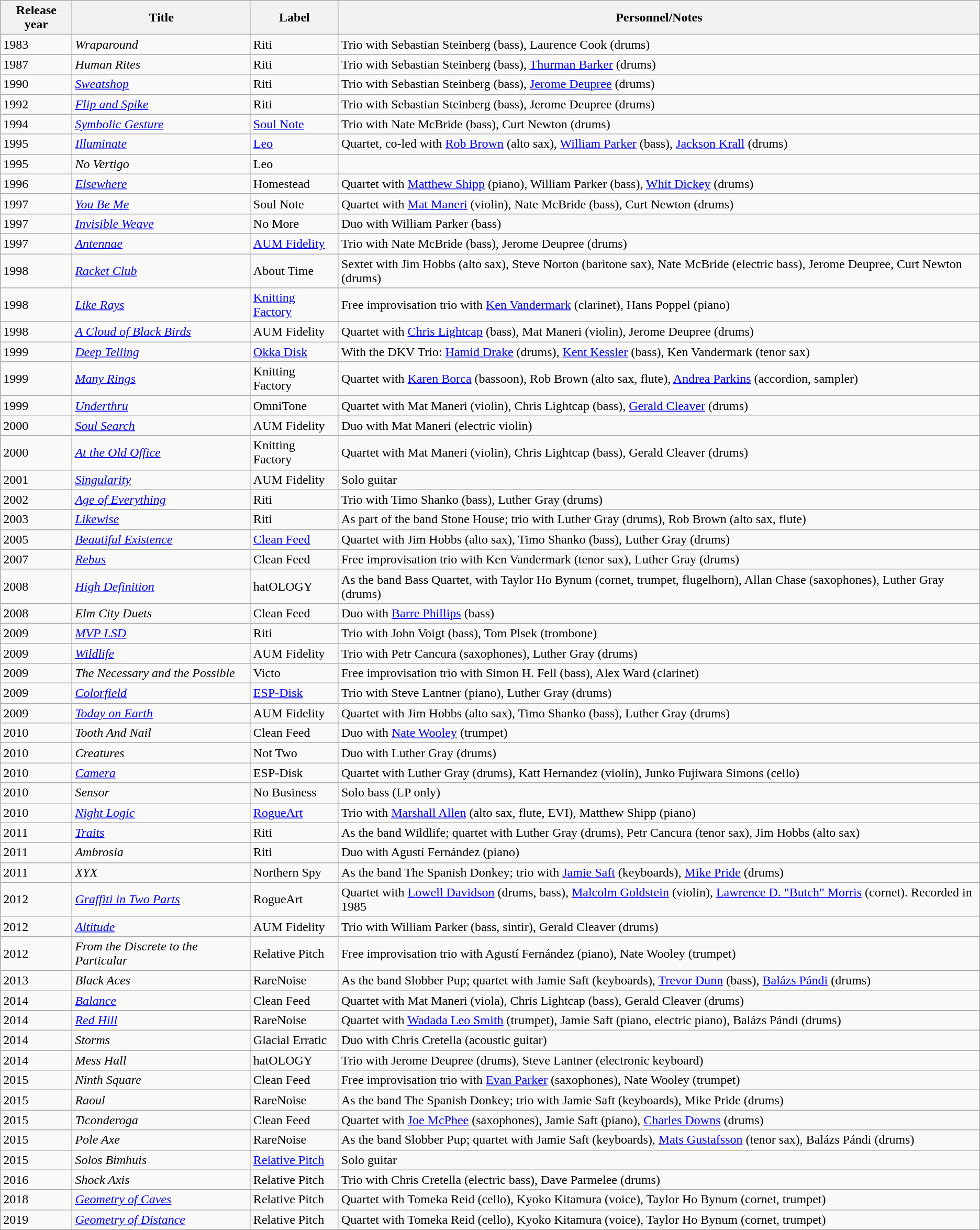<table class="wikitable sortable">
<tr>
<th>Release year</th>
<th>Title</th>
<th>Label</th>
<th>Personnel/Notes</th>
</tr>
<tr>
<td>1983</td>
<td><em>Wraparound</em></td>
<td>Riti</td>
<td>Trio with Sebastian Steinberg (bass), Laurence Cook (drums)</td>
</tr>
<tr>
<td>1987</td>
<td><em>Human Rites</em></td>
<td>Riti</td>
<td>Trio with Sebastian Steinberg (bass), <a href='#'>Thurman Barker</a> (drums)</td>
</tr>
<tr>
<td>1990</td>
<td><em><a href='#'>Sweatshop</a></em></td>
<td>Riti</td>
<td>Trio with Sebastian Steinberg (bass), <a href='#'>Jerome Deupree</a> (drums)</td>
</tr>
<tr>
<td>1992</td>
<td><em><a href='#'>Flip and Spike</a></em></td>
<td>Riti</td>
<td>Trio with Sebastian Steinberg (bass), Jerome Deupree (drums)</td>
</tr>
<tr>
<td>1994</td>
<td><em><a href='#'>Symbolic Gesture</a></em></td>
<td><a href='#'>Soul Note</a></td>
<td>Trio with Nate McBride (bass), Curt Newton (drums)</td>
</tr>
<tr>
<td>1995</td>
<td><em><a href='#'>Illuminate</a></em></td>
<td><a href='#'>Leo</a></td>
<td>Quartet, co-led with <a href='#'>Rob Brown</a> (alto sax), <a href='#'>William Parker</a> (bass), <a href='#'>Jackson Krall</a> (drums)</td>
</tr>
<tr>
<td>1995</td>
<td><em>No Vertigo</em></td>
<td>Leo</td>
<td></td>
</tr>
<tr>
<td>1996</td>
<td><em><a href='#'>Elsewhere</a></em></td>
<td>Homestead</td>
<td>Quartet with <a href='#'>Matthew Shipp</a> (piano), William Parker (bass), <a href='#'>Whit Dickey</a> (drums)</td>
</tr>
<tr>
<td>1997</td>
<td><em><a href='#'>You Be Me</a></em></td>
<td>Soul Note</td>
<td>Quartet with <a href='#'>Mat Maneri</a> (violin), Nate McBride (bass), Curt Newton (drums)</td>
</tr>
<tr>
<td>1997</td>
<td><em><a href='#'>Invisible Weave</a></em></td>
<td>No More</td>
<td>Duo with William Parker (bass)</td>
</tr>
<tr>
<td>1997</td>
<td><em><a href='#'>Antennae</a></em></td>
<td><a href='#'>AUM Fidelity</a></td>
<td>Trio with Nate McBride (bass), Jerome Deupree (drums)</td>
</tr>
<tr>
<td>1998</td>
<td><em><a href='#'>Racket Club</a></em></td>
<td>About Time</td>
<td>Sextet with Jim Hobbs (alto sax), Steve Norton (baritone sax), Nate McBride (electric bass), Jerome Deupree, Curt Newton (drums)</td>
</tr>
<tr>
<td>1998</td>
<td><em><a href='#'>Like Rays</a></em></td>
<td><a href='#'>Knitting Factory</a></td>
<td>Free improvisation trio with <a href='#'>Ken Vandermark</a> (clarinet), Hans Poppel (piano)</td>
</tr>
<tr>
<td>1998</td>
<td><em><a href='#'>A Cloud of Black Birds</a></em></td>
<td>AUM Fidelity</td>
<td>Quartet with <a href='#'>Chris Lightcap</a> (bass), Mat Maneri (violin), Jerome Deupree (drums)</td>
</tr>
<tr>
<td>1999</td>
<td><em><a href='#'>Deep Telling</a></em></td>
<td><a href='#'>Okka Disk</a></td>
<td>With the DKV Trio: <a href='#'>Hamid Drake</a> (drums), <a href='#'>Kent Kessler</a> (bass), Ken Vandermark (tenor sax)</td>
</tr>
<tr>
<td>1999</td>
<td><em><a href='#'>Many Rings</a></em></td>
<td>Knitting Factory</td>
<td>Quartet with <a href='#'>Karen Borca</a> (bassoon), Rob Brown (alto sax, flute), <a href='#'>Andrea Parkins</a> (accordion, sampler)</td>
</tr>
<tr>
<td>1999</td>
<td><em><a href='#'>Underthru</a></em></td>
<td>OmniTone</td>
<td>Quartet with Mat Maneri (violin), Chris Lightcap (bass), <a href='#'>Gerald Cleaver</a> (drums)</td>
</tr>
<tr>
<td>2000</td>
<td><em><a href='#'>Soul Search</a></em></td>
<td>AUM Fidelity</td>
<td>Duo with Mat Maneri (electric violin)</td>
</tr>
<tr>
<td>2000</td>
<td><em><a href='#'>At the Old Office</a></em></td>
<td>Knitting Factory</td>
<td>Quartet with Mat Maneri (violin), Chris Lightcap (bass), Gerald Cleaver (drums)</td>
</tr>
<tr>
<td>2001</td>
<td><em><a href='#'>Singularity</a></em></td>
<td>AUM Fidelity</td>
<td>Solo guitar</td>
</tr>
<tr>
<td>2002</td>
<td><em><a href='#'>Age of Everything</a></em></td>
<td>Riti</td>
<td>Trio with Timo Shanko (bass), Luther Gray (drums)</td>
</tr>
<tr>
<td>2003</td>
<td><em><a href='#'>Likewise</a></em></td>
<td>Riti</td>
<td>As part of the band Stone House; trio with Luther Gray (drums), Rob Brown (alto sax, flute)</td>
</tr>
<tr>
<td>2005</td>
<td><em><a href='#'>Beautiful Existence</a></em></td>
<td><a href='#'>Clean Feed</a></td>
<td>Quartet with Jim Hobbs (alto sax), Timo Shanko (bass), Luther Gray (drums)</td>
</tr>
<tr>
<td>2007</td>
<td><em><a href='#'>Rebus</a></em></td>
<td>Clean Feed</td>
<td>Free improvisation trio with Ken Vandermark (tenor sax), Luther Gray (drums)</td>
</tr>
<tr>
<td>2008</td>
<td><em><a href='#'>High Definition</a></em></td>
<td>hatOLOGY</td>
<td>As the band Bass Quartet, with Taylor Ho Bynum (cornet, trumpet, flugelhorn), Allan Chase (saxophones), Luther Gray (drums)</td>
</tr>
<tr>
<td>2008</td>
<td><em>Elm City Duets</em></td>
<td>Clean Feed</td>
<td>Duo with <a href='#'>Barre Phillips</a> (bass)</td>
</tr>
<tr>
<td>2009</td>
<td><em><a href='#'>MVP LSD</a></em></td>
<td>Riti</td>
<td>Trio with John Voigt (bass), Tom Plsek (trombone)</td>
</tr>
<tr>
<td>2009</td>
<td><em><a href='#'>Wildlife</a></em></td>
<td>AUM Fidelity</td>
<td>Trio with Petr Cancura (saxophones), Luther Gray (drums)</td>
</tr>
<tr>
<td>2009</td>
<td><em>The Necessary and the Possible</em></td>
<td>Victo</td>
<td>Free improvisation trio with Simon H. Fell (bass), Alex Ward (clarinet)</td>
</tr>
<tr>
<td>2009</td>
<td><em><a href='#'>Colorfield</a></em></td>
<td><a href='#'>ESP-Disk</a></td>
<td>Trio with Steve Lantner (piano), Luther Gray (drums)</td>
</tr>
<tr>
<td>2009</td>
<td><em><a href='#'>Today on Earth</a></em></td>
<td>AUM Fidelity</td>
<td>Quartet with Jim Hobbs (alto sax), Timo Shanko (bass), Luther Gray (drums)</td>
</tr>
<tr>
<td>2010</td>
<td><em>Tooth And Nail</em></td>
<td>Clean Feed</td>
<td>Duo with <a href='#'>Nate Wooley</a> (trumpet)</td>
</tr>
<tr>
<td>2010</td>
<td><em>Creatures</em></td>
<td>Not Two</td>
<td>Duo with Luther Gray (drums)</td>
</tr>
<tr>
<td>2010</td>
<td><em><a href='#'>Camera</a></em></td>
<td>ESP-Disk</td>
<td>Quartet with Luther Gray (drums), Katt Hernandez (violin), Junko Fujiwara Simons (cello)</td>
</tr>
<tr>
<td>2010</td>
<td><em>Sensor</em></td>
<td>No Business</td>
<td>Solo bass (LP only)</td>
</tr>
<tr>
<td>2010</td>
<td><em><a href='#'>Night Logic</a></em></td>
<td><a href='#'>RogueArt</a></td>
<td>Trio with <a href='#'>Marshall Allen</a> (alto sax, flute, EVI), Matthew Shipp (piano)</td>
</tr>
<tr>
<td>2011</td>
<td><em><a href='#'>Traits</a></em></td>
<td>Riti</td>
<td>As the band Wildlife; quartet with Luther Gray (drums), Petr Cancura (tenor sax), Jim Hobbs (alto sax)</td>
</tr>
<tr>
<td>2011</td>
<td><em>Ambrosia</em></td>
<td>Riti</td>
<td>Duo with Agustí Fernández (piano)</td>
</tr>
<tr>
<td>2011</td>
<td><em>XYX</em></td>
<td>Northern Spy</td>
<td>As the band The Spanish Donkey; trio with <a href='#'>Jamie Saft</a> (keyboards), <a href='#'>Mike Pride</a> (drums)</td>
</tr>
<tr>
<td>2012</td>
<td><em><a href='#'>Graffiti in Two Parts</a></em></td>
<td>RogueArt</td>
<td>Quartet with <a href='#'>Lowell Davidson</a> (drums, bass), <a href='#'>Malcolm Goldstein</a> (violin), <a href='#'>Lawrence D. "Butch" Morris</a> (cornet). Recorded in 1985</td>
</tr>
<tr>
<td>2012</td>
<td><em><a href='#'>Altitude</a></em></td>
<td>AUM Fidelity</td>
<td>Trio with William Parker (bass, sintir), Gerald Cleaver (drums)</td>
</tr>
<tr>
<td>2012</td>
<td><em>From the Discrete to the Particular</em></td>
<td>Relative Pitch</td>
<td>Free improvisation trio with Agustí Fernández (piano), Nate Wooley (trumpet)</td>
</tr>
<tr>
<td>2013</td>
<td><em>Black Aces</em></td>
<td>RareNoise</td>
<td>As the band Slobber Pup; quartet with Jamie Saft (keyboards), <a href='#'>Trevor Dunn</a> (bass), <a href='#'>Balázs Pándi</a> (drums)</td>
</tr>
<tr>
<td>2014</td>
<td><em><a href='#'>Balance</a></em></td>
<td>Clean Feed</td>
<td>Quartet with Mat Maneri (viola), Chris Lightcap (bass), Gerald Cleaver (drums)</td>
</tr>
<tr>
<td>2014</td>
<td><em><a href='#'>Red Hill</a></em></td>
<td>RareNoise</td>
<td>Quartet with <a href='#'>Wadada Leo Smith</a> (trumpet), Jamie Saft (piano, electric piano), Balázs Pándi (drums)</td>
</tr>
<tr>
<td>2014</td>
<td><em>Storms</em></td>
<td>Glacial Erratic</td>
<td>Duo with Chris Cretella (acoustic guitar)</td>
</tr>
<tr>
<td>2014</td>
<td><em>Mess Hall</em></td>
<td>hatOLOGY</td>
<td>Trio with Jerome Deupree (drums), Steve Lantner (electronic keyboard)</td>
</tr>
<tr>
<td>2015</td>
<td><em>Ninth Square</em></td>
<td>Clean Feed</td>
<td>Free improvisation trio with <a href='#'>Evan Parker</a> (saxophones), Nate Wooley (trumpet)</td>
</tr>
<tr>
<td>2015</td>
<td><em>Raoul</em></td>
<td>RareNoise</td>
<td>As the band The Spanish Donkey; trio with Jamie Saft (keyboards), Mike Pride (drums)</td>
</tr>
<tr>
<td>2015</td>
<td><em>Ticonderoga</em></td>
<td>Clean Feed</td>
<td>Quartet with <a href='#'>Joe McPhee</a> (saxophones), Jamie Saft (piano), <a href='#'>Charles Downs</a> (drums)</td>
</tr>
<tr>
<td>2015</td>
<td><em>Pole Axe</em></td>
<td>RareNoise</td>
<td>As the band Slobber Pup; quartet with Jamie Saft (keyboards), <a href='#'>Mats Gustafsson</a> (tenor sax), Balázs Pándi (drums)</td>
</tr>
<tr>
<td>2015</td>
<td><em>Solos Bimhuis</em></td>
<td><a href='#'>Relative Pitch</a></td>
<td>Solo guitar</td>
</tr>
<tr>
<td>2016</td>
<td><em>Shock Axis</em></td>
<td>Relative Pitch</td>
<td>Trio with Chris Cretella (electric bass), Dave Parmelee (drums)</td>
</tr>
<tr>
<td>2018</td>
<td><em><a href='#'>Geometry of Caves</a></em></td>
<td>Relative Pitch</td>
<td>Quartet with Tomeka Reid (cello), Kyoko Kitamura (voice), Taylor Ho Bynum (cornet, trumpet)</td>
</tr>
<tr>
<td>2019</td>
<td><em><a href='#'>Geometry of Distance</a></em></td>
<td>Relative Pitch</td>
<td>Quartet with Tomeka Reid (cello), Kyoko Kitamura (voice), Taylor Ho Bynum (cornet, trumpet)</td>
</tr>
</table>
